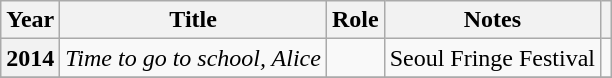<table class="wikitable sortable plainrowheaders">
<tr>
<th scope="col">Year</th>
<th scope="col">Title</th>
<th scope="col">Role</th>
<th scope="col">Notes</th>
<th scope="col" class="unsortable"></th>
</tr>
<tr>
<th scope="row">2014</th>
<td><em>Time to go to school, Alice</em></td>
<td></td>
<td>Seoul Fringe Festival</td>
<td></td>
</tr>
<tr>
</tr>
</table>
